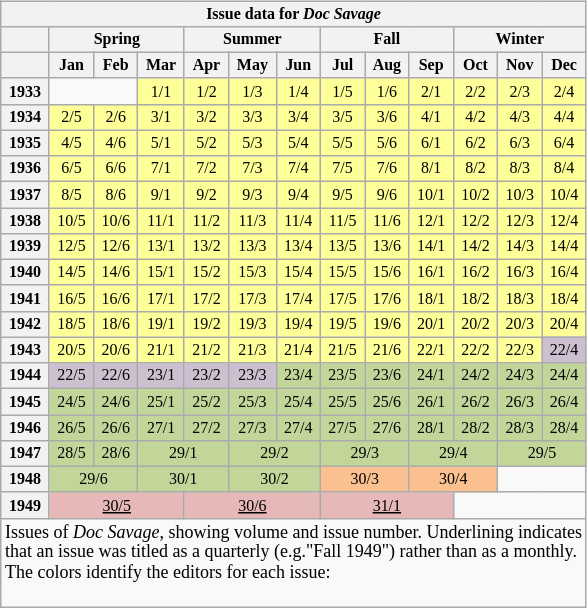<table class="wikitable collapsible" style="font-size: 8pt; line-height: 9pt; margin-left: 2em; text-align: center; float: right">
<tr>
<th colspan="13">Issue data for <em>Doc Savage</em></th>
</tr>
<tr>
<th></th>
<th colspan="3">Spring</th>
<th colspan="3">Summer</th>
<th colspan="3">Fall</th>
<th colspan="3">Winter</th>
</tr>
<tr>
<th></th>
<th>Jan</th>
<th>Feb</th>
<th>Mar</th>
<th>Apr</th>
<th>May</th>
<th>Jun</th>
<th>Jul</th>
<th>Aug</th>
<th>Sep</th>
<th>Oct</th>
<th>Nov</th>
<th>Dec</th>
</tr>
<tr>
<th>1933</th>
<td colspan="2"></td>
<td bgcolor="#ffff99">1/1</td>
<td bgcolor="#ffff99">1/2</td>
<td bgcolor="#ffff99">1/3</td>
<td bgcolor="#ffff99">1/4</td>
<td bgcolor="#ffff99">1/5</td>
<td bgcolor="#ffff99">1/6</td>
<td bgcolor="#ffff99">2/1</td>
<td bgcolor="#ffff99">2/2</td>
<td bgcolor="#ffff99">2/3</td>
<td bgcolor="#ffff99">2/4</td>
</tr>
<tr>
<th>1934</th>
<td bgcolor="#ffff99">2/5</td>
<td bgcolor="#ffff99">2/6</td>
<td bgcolor="#ffff99">3/1</td>
<td bgcolor="#ffff99">3/2</td>
<td bgcolor="#ffff99">3/3</td>
<td bgcolor="#ffff99">3/4</td>
<td bgcolor="#ffff99">3/5</td>
<td bgcolor="#ffff99">3/6</td>
<td bgcolor="#ffff99">4/1</td>
<td bgcolor="#ffff99">4/2</td>
<td bgcolor="#ffff99">4/3</td>
<td bgcolor="#ffff99">4/4</td>
</tr>
<tr>
<th>1935</th>
<td bgcolor="#ffff99">4/5</td>
<td bgcolor="#ffff99">4/6</td>
<td bgcolor="#ffff99">5/1</td>
<td bgcolor="#ffff99">5/2</td>
<td bgcolor="#ffff99">5/3</td>
<td bgcolor="#ffff99">5/4</td>
<td bgcolor="#ffff99">5/5</td>
<td bgcolor="#ffff99">5/6</td>
<td bgcolor="#ffff99">6/1</td>
<td bgcolor="#ffff99">6/2</td>
<td bgcolor="#ffff99">6/3</td>
<td bgcolor="#ffff99">6/4</td>
</tr>
<tr>
<th>1936</th>
<td bgcolor="#ffff99">6/5</td>
<td bgcolor="#ffff99">6/6</td>
<td bgcolor="#ffff99">7/1</td>
<td bgcolor="#ffff99">7/2</td>
<td bgcolor="#ffff99">7/3</td>
<td bgcolor="#ffff99">7/4</td>
<td bgcolor="#ffff99">7/5</td>
<td bgcolor="#ffff99">7/6</td>
<td bgcolor="#ffff99">8/1</td>
<td bgcolor="#ffff99">8/2</td>
<td bgcolor="#ffff99">8/3</td>
<td bgcolor="#ffff99">8/4</td>
</tr>
<tr>
<th>1937</th>
<td bgcolor="#ffff99">8/5</td>
<td bgcolor="#ffff99">8/6</td>
<td bgcolor="#ffff99">9/1</td>
<td bgcolor="#ffff99">9/2</td>
<td bgcolor="#ffff99">9/3</td>
<td bgcolor="#ffff99">9/4</td>
<td bgcolor="#ffff99">9/5</td>
<td bgcolor="#ffff99">9/6</td>
<td bgcolor="#ffff99">10/1</td>
<td bgcolor="#ffff99">10/2</td>
<td bgcolor="#ffff99">10/3</td>
<td bgcolor="#ffff99">10/4</td>
</tr>
<tr>
<th>1938</th>
<td bgcolor="#ffff99">10/5</td>
<td bgcolor="#ffff99">10/6</td>
<td bgcolor="#ffff99">11/1</td>
<td bgcolor="#ffff99">11/2</td>
<td bgcolor="#ffff99">11/3</td>
<td bgcolor="#ffff99">11/4</td>
<td bgcolor="#ffff99">11/5</td>
<td bgcolor="#ffff99">11/6</td>
<td bgcolor="#ffff99">12/1</td>
<td bgcolor="#ffff99">12/2</td>
<td bgcolor="#ffff99">12/3</td>
<td bgcolor="#ffff99">12/4</td>
</tr>
<tr>
<th>1939</th>
<td bgcolor="#ffff99">12/5</td>
<td bgcolor="#ffff99">12/6</td>
<td bgcolor="#ffff99">13/1</td>
<td bgcolor="#ffff99">13/2</td>
<td bgcolor="#ffff99">13/3</td>
<td bgcolor="#ffff99">13/4</td>
<td bgcolor="#ffff99">13/5</td>
<td bgcolor="#ffff99">13/6</td>
<td bgcolor="#ffff99">14/1</td>
<td bgcolor="#ffff99">14/2</td>
<td bgcolor="#ffff99">14/3</td>
<td bgcolor="#ffff99">14/4</td>
</tr>
<tr>
<th>1940</th>
<td bgcolor="#ffff99">14/5</td>
<td bgcolor="#ffff99">14/6</td>
<td bgcolor="#ffff99">15/1</td>
<td bgcolor="#ffff99">15/2</td>
<td bgcolor="#ffff99">15/3</td>
<td bgcolor="#ffff99">15/4</td>
<td bgcolor="#ffff99">15/5</td>
<td bgcolor="#ffff99">15/6</td>
<td bgcolor="#ffff99">16/1</td>
<td bgcolor="#ffff99">16/2</td>
<td bgcolor="#ffff99">16/3</td>
<td bgcolor="#ffff99">16/4</td>
</tr>
<tr>
<th>1941</th>
<td bgcolor="#ffff99">16/5</td>
<td bgcolor="#ffff99">16/6</td>
<td bgcolor="#ffff99">17/1</td>
<td bgcolor="#ffff99">17/2</td>
<td bgcolor="#ffff99">17/3</td>
<td bgcolor="#ffff99">17/4</td>
<td bgcolor="#ffff99">17/5</td>
<td bgcolor="#ffff99">17/6</td>
<td bgcolor="#ffff99">18/1</td>
<td bgcolor="#ffff99">18/2</td>
<td bgcolor="#ffff99">18/3</td>
<td bgcolor="#ffff99">18/4</td>
</tr>
<tr>
<th>1942</th>
<td bgcolor="#ffff99">18/5</td>
<td bgcolor="#ffff99">18/6</td>
<td bgcolor="#ffff99">19/1</td>
<td bgcolor="#ffff99">19/2</td>
<td bgcolor="#ffff99">19/3</td>
<td bgcolor="#ffff99">19/4</td>
<td bgcolor="#ffff99">19/5</td>
<td bgcolor="#ffff99">19/6</td>
<td bgcolor="#ffff99">20/1</td>
<td bgcolor="#ffff99">20/2</td>
<td bgcolor="#ffff99">20/3</td>
<td bgcolor="#ffff99">20/4</td>
</tr>
<tr>
<th>1943</th>
<td bgcolor="#ffff99">20/5</td>
<td bgcolor="#ffff99">20/6</td>
<td bgcolor="#ffff99">21/1</td>
<td bgcolor="#ffff99">21/2</td>
<td bgcolor="#ffff99">21/3</td>
<td bgcolor="#ffff99">21/4</td>
<td bgcolor="#ffff99">21/5</td>
<td bgcolor="#ffff99">21/6</td>
<td bgcolor="#ffff99">22/1</td>
<td bgcolor="#ffff99">22/2</td>
<td bgcolor="#ffff99">22/3</td>
<td bgcolor="#ccc0d0">22/4</td>
</tr>
<tr>
<th>1944</th>
<td bgcolor="#ccc0d0">22/5</td>
<td bgcolor="#ccc0d0">22/6</td>
<td bgcolor="#ccc0d0">23/1</td>
<td bgcolor="#ccc0d0">23/2</td>
<td bgcolor="#ccc0d0">23/3</td>
<td bgcolor="#c2d69a">23/4</td>
<td bgcolor="#c2d69a">23/5</td>
<td bgcolor="#c2d69a">23/6</td>
<td bgcolor="#c2d69a">24/1</td>
<td bgcolor="#c2d69a">24/2</td>
<td bgcolor="#c2d69a">24/3</td>
<td bgcolor="#c2d69a">24/4</td>
</tr>
<tr>
<th>1945</th>
<td bgcolor="#c2d69a">24/5</td>
<td bgcolor="#c2d69a">24/6</td>
<td bgcolor="#c2d69a">25/1</td>
<td bgcolor="#c2d69a">25/2</td>
<td bgcolor="#c2d69a">25/3</td>
<td bgcolor="#c2d69a">25/4</td>
<td bgcolor="#c2d69a">25/5</td>
<td bgcolor="#c2d69a">25/6</td>
<td bgcolor="#c2d69a">26/1</td>
<td bgcolor="#c2d69a">26/2</td>
<td bgcolor="#c2d69a">26/3</td>
<td bgcolor="#c2d69a">26/4</td>
</tr>
<tr>
<th>1946</th>
<td bgcolor="#c2d69a">26/5</td>
<td bgcolor="#c2d69a">26/6</td>
<td bgcolor="#c2d69a">27/1</td>
<td bgcolor="#c2d69a">27/2</td>
<td bgcolor="#c2d69a">27/3</td>
<td bgcolor="#c2d69a">27/4</td>
<td bgcolor="#c2d69a">27/5</td>
<td bgcolor="#c2d69a">27/6</td>
<td bgcolor="#c2d69a">28/1</td>
<td bgcolor="#c2d69a">28/2</td>
<td bgcolor="#c2d69a">28/3</td>
<td bgcolor="#c2d69a">28/4</td>
</tr>
<tr>
<th>1947</th>
<td bgcolor="#c2d69a">28/5</td>
<td bgcolor="#c2d69a">28/6</td>
<td colspan="2" bgcolor="#c2d69a">29/1</td>
<td colspan="2" bgcolor="#c2d69a">29/2</td>
<td colspan="2" bgcolor="#c2d69a">29/3</td>
<td colspan="2" bgcolor="#c2d69a">29/4</td>
<td colspan="2" bgcolor="#c2d69a">29/5</td>
</tr>
<tr>
<th>1948</th>
<td colspan="2" bgcolor="#c2d69a">29/6</td>
<td colspan="2" bgcolor="#c2d69a">30/1</td>
<td colspan="2" bgcolor="#c2d69a">30/2</td>
<td colspan="2" bgcolor="#fac090 ">30/3</td>
<td colspan="2" bgcolor="#fac090 ">30/4</td>
<td colspan="2"></td>
</tr>
<tr>
<th>1949</th>
<td colspan="3" bgcolor="#e6b9b8"><u>30/5</u></td>
<td colspan="3" bgcolor="#e6b9b8"><u>30/6</u></td>
<td colspan="3" bgcolor="#e6b9b8"><u>31/1</u></td>
<td colspan="3"></td>
</tr>
<tr>
<td colspan="13" style="font-size: 9pt; text-align:left; line-height: 10pt;">Issues of <em>Doc Savage</em>, showing volume and issue number.  Underlining indicates<br>that an issue was titled as a quarterly (e.g."Fall 1949") rather than as a monthly.<br>The colors identify the editors for each issue:<br>   <br></td>
</tr>
</table>
